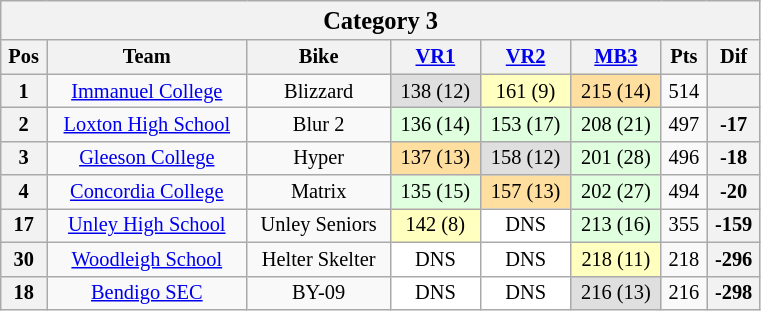<table class="wikitable collapsible collapsed" style="font-size: 85%; text-align:center">
<tr>
<th colspan="8" width="500"><big>Category 3</big></th>
</tr>
<tr>
<th valign="middle">Pos</th>
<th valign="middle">Team</th>
<th valign="middle">Bike</th>
<th><a href='#'>VR1</a><br></th>
<th><a href='#'>VR2</a><br></th>
<th><a href='#'>MB3</a><br></th>
<th valign="middle">Pts</th>
<th valign="middle">Dif</th>
</tr>
<tr>
<th>1</th>
<td> <a href='#'>Immanuel College</a></td>
<td>Blizzard</td>
<td bgcolor="#dfdfdf">138 (12)</td>
<td bgcolor="#FFFFBF">161 (9)</td>
<td bgcolor="#ffdf9f">215 (14)</td>
<td>514</td>
<th></th>
</tr>
<tr>
<th>2</th>
<td> <a href='#'>Loxton High School</a></td>
<td>Blur 2</td>
<td bgcolor="#dfffdf">136 (14)</td>
<td bgcolor="#dfffdf">153 (17)</td>
<td bgcolor="#dfffdf">208 (21)</td>
<td>497</td>
<th>-17</th>
</tr>
<tr>
<th>3</th>
<td> <a href='#'>Gleeson College</a></td>
<td>Hyper</td>
<td bgcolor="#ffdf9f">137 (13)</td>
<td bgcolor="#dfdfdf">158 (12)</td>
<td bgcolor="#dfffdf">201 (28)</td>
<td>496</td>
<th>-18</th>
</tr>
<tr>
<th>4</th>
<td> <a href='#'>Concordia College</a></td>
<td>Matrix</td>
<td bgcolor="#dfffdf">135 (15)</td>
<td bgcolor="#ffdf9f">157 (13)</td>
<td bgcolor="#dfffdf">202 (27)</td>
<td>494</td>
<th>-20</th>
</tr>
<tr>
<th>17</th>
<td> <a href='#'>Unley High School</a></td>
<td>Unley Seniors</td>
<td bgcolor="#FFFFBF">142 (8)</td>
<td bgcolor="#ffffff">DNS</td>
<td bgcolor="#dfffdf">213 (16)</td>
<td>355</td>
<th>-159</th>
</tr>
<tr>
<th>30</th>
<td> <a href='#'>Woodleigh School</a></td>
<td>Helter Skelter</td>
<td bgcolor="#ffffff">DNS</td>
<td bgcolor="#ffffff">DNS</td>
<td bgcolor="#FFFFBF">218 (11)</td>
<td>218</td>
<th>-296</th>
</tr>
<tr>
<th>18</th>
<td> <a href='#'>Bendigo SEC</a></td>
<td>BY-09</td>
<td bgcolor="#ffffff">DNS</td>
<td bgcolor="#ffffff">DNS</td>
<td bgcolor="#dfdfdf">216 (13)</td>
<td>216</td>
<th>-298</th>
</tr>
</table>
